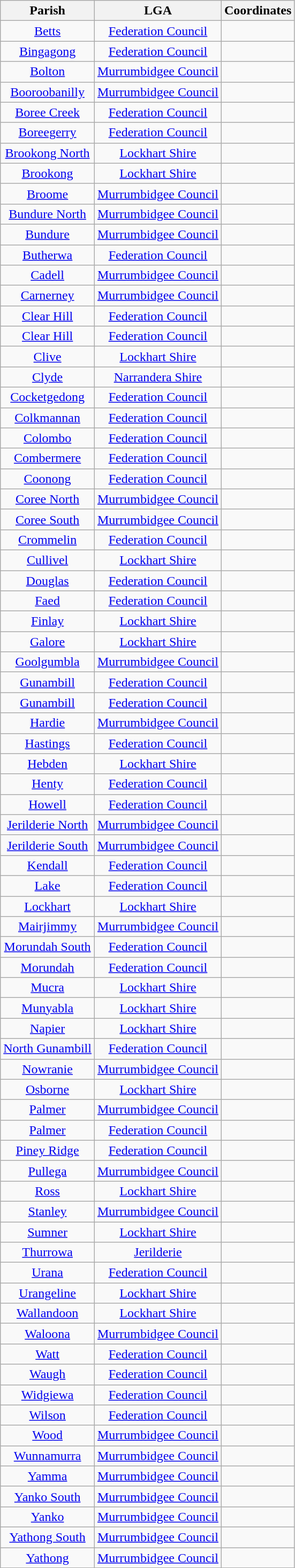<table class="wikitable" style="text-align:center">
<tr>
<th>Parish</th>
<th>LGA</th>
<th>Coordinates</th>
</tr>
<tr>
<td><a href='#'>Betts</a></td>
<td><a href='#'>Federation Council</a></td>
<td></td>
</tr>
<tr>
<td><a href='#'>Bingagong</a></td>
<td><a href='#'>Federation Council</a></td>
<td></td>
</tr>
<tr>
<td><a href='#'>Bolton</a></td>
<td><a href='#'>Murrumbidgee Council</a></td>
<td></td>
</tr>
<tr>
<td><a href='#'>Booroobanilly</a></td>
<td><a href='#'>Murrumbidgee Council</a></td>
<td></td>
</tr>
<tr>
<td><a href='#'>Boree Creek</a></td>
<td><a href='#'>Federation Council</a></td>
<td></td>
</tr>
<tr>
<td><a href='#'>Boreegerry</a></td>
<td><a href='#'>Federation Council</a></td>
<td></td>
</tr>
<tr>
<td><a href='#'>Brookong North</a></td>
<td><a href='#'>Lockhart Shire</a></td>
<td></td>
</tr>
<tr>
<td><a href='#'>Brookong</a></td>
<td><a href='#'>Lockhart Shire</a></td>
<td></td>
</tr>
<tr>
<td><a href='#'>Broome</a></td>
<td><a href='#'>Murrumbidgee Council</a></td>
<td></td>
</tr>
<tr>
<td><a href='#'>Bundure North</a></td>
<td><a href='#'>Murrumbidgee Council</a></td>
<td></td>
</tr>
<tr>
<td><a href='#'>Bundure</a></td>
<td><a href='#'>Murrumbidgee Council</a></td>
<td></td>
</tr>
<tr>
<td><a href='#'>Butherwa</a></td>
<td><a href='#'>Federation Council</a></td>
<td></td>
</tr>
<tr>
<td><a href='#'>Cadell</a></td>
<td><a href='#'>Murrumbidgee Council</a></td>
<td></td>
</tr>
<tr>
<td><a href='#'>Carnerney</a></td>
<td><a href='#'>Murrumbidgee Council</a></td>
<td></td>
</tr>
<tr>
<td><a href='#'>Clear Hill</a></td>
<td><a href='#'>Federation Council</a></td>
<td></td>
</tr>
<tr>
<td><a href='#'>Clear Hill</a></td>
<td><a href='#'>Federation Council</a></td>
<td></td>
</tr>
<tr>
<td><a href='#'>Clive</a></td>
<td><a href='#'>Lockhart Shire</a></td>
<td></td>
</tr>
<tr>
<td><a href='#'>Clyde</a></td>
<td><a href='#'>Narrandera Shire</a></td>
<td></td>
</tr>
<tr>
<td><a href='#'>Cocketgedong</a></td>
<td><a href='#'>Federation Council</a></td>
<td></td>
</tr>
<tr>
<td><a href='#'>Colkmannan</a></td>
<td><a href='#'>Federation Council</a></td>
<td></td>
</tr>
<tr>
<td><a href='#'>Colombo</a></td>
<td><a href='#'>Federation Council</a></td>
<td></td>
</tr>
<tr>
<td><a href='#'>Combermere</a></td>
<td><a href='#'>Federation Council</a></td>
<td></td>
</tr>
<tr>
<td><a href='#'>Coonong</a></td>
<td><a href='#'>Federation Council</a></td>
<td></td>
</tr>
<tr>
<td><a href='#'>Coree North</a></td>
<td><a href='#'>Murrumbidgee Council</a></td>
<td></td>
</tr>
<tr>
<td><a href='#'>Coree South</a></td>
<td><a href='#'>Murrumbidgee Council</a></td>
<td></td>
</tr>
<tr>
<td><a href='#'>Crommelin</a></td>
<td><a href='#'>Federation Council</a></td>
<td></td>
</tr>
<tr>
<td><a href='#'>Cullivel</a></td>
<td><a href='#'>Lockhart Shire</a></td>
<td></td>
</tr>
<tr>
<td><a href='#'>Douglas</a></td>
<td><a href='#'>Federation Council</a></td>
<td></td>
</tr>
<tr>
<td><a href='#'>Faed</a></td>
<td><a href='#'>Federation Council</a></td>
<td></td>
</tr>
<tr>
<td><a href='#'>Finlay</a></td>
<td><a href='#'>Lockhart Shire</a></td>
<td></td>
</tr>
<tr>
<td><a href='#'>Galore</a></td>
<td><a href='#'>Lockhart Shire</a></td>
<td></td>
</tr>
<tr>
<td><a href='#'>Goolgumbla</a></td>
<td><a href='#'>Murrumbidgee Council</a></td>
<td></td>
</tr>
<tr>
<td><a href='#'>Gunambill</a></td>
<td><a href='#'>Federation Council</a></td>
<td></td>
</tr>
<tr>
<td><a href='#'>Gunambill</a></td>
<td><a href='#'>Federation Council</a></td>
<td></td>
</tr>
<tr>
<td><a href='#'>Hardie</a></td>
<td><a href='#'>Murrumbidgee Council</a></td>
<td></td>
</tr>
<tr>
<td><a href='#'>Hastings</a></td>
<td><a href='#'>Federation Council</a></td>
<td></td>
</tr>
<tr>
<td><a href='#'>Hebden</a></td>
<td><a href='#'>Lockhart Shire</a></td>
<td></td>
</tr>
<tr>
<td><a href='#'>Henty</a></td>
<td><a href='#'>Federation Council</a></td>
<td></td>
</tr>
<tr>
<td><a href='#'>Howell</a></td>
<td><a href='#'>Federation Council</a></td>
<td></td>
</tr>
<tr>
<td><a href='#'>Jerilderie North</a></td>
<td><a href='#'>Murrumbidgee Council</a></td>
<td></td>
</tr>
<tr>
<td><a href='#'>Jerilderie South</a></td>
<td><a href='#'>Murrumbidgee Council</a></td>
<td></td>
</tr>
<tr>
<td><a href='#'>Kendall</a></td>
<td><a href='#'>Federation Council</a></td>
<td></td>
</tr>
<tr>
<td><a href='#'>Lake</a></td>
<td><a href='#'>Federation Council</a></td>
<td></td>
</tr>
<tr>
<td><a href='#'>Lockhart</a></td>
<td><a href='#'>Lockhart Shire</a></td>
<td></td>
</tr>
<tr>
<td><a href='#'>Mairjimmy</a></td>
<td><a href='#'>Murrumbidgee Council</a></td>
<td></td>
</tr>
<tr>
<td><a href='#'>Morundah South</a></td>
<td><a href='#'>Federation Council</a></td>
<td></td>
</tr>
<tr>
<td><a href='#'>Morundah</a></td>
<td><a href='#'>Federation Council</a></td>
<td></td>
</tr>
<tr>
<td><a href='#'>Mucra</a></td>
<td><a href='#'>Lockhart Shire</a></td>
<td></td>
</tr>
<tr>
<td><a href='#'>Munyabla</a></td>
<td><a href='#'>Lockhart Shire</a></td>
<td></td>
</tr>
<tr>
<td><a href='#'>Napier</a></td>
<td><a href='#'>Lockhart Shire</a></td>
<td></td>
</tr>
<tr>
<td><a href='#'>North Gunambill</a></td>
<td><a href='#'>Federation Council</a></td>
<td></td>
</tr>
<tr>
<td><a href='#'>Nowranie</a></td>
<td><a href='#'>Murrumbidgee Council</a></td>
<td></td>
</tr>
<tr>
<td><a href='#'>Osborne</a></td>
<td><a href='#'>Lockhart Shire</a></td>
<td></td>
</tr>
<tr>
<td><a href='#'>Palmer</a></td>
<td><a href='#'>Murrumbidgee Council</a></td>
<td></td>
</tr>
<tr>
<td><a href='#'>Palmer</a></td>
<td><a href='#'>Federation Council</a></td>
<td></td>
</tr>
<tr>
<td><a href='#'>Piney Ridge</a></td>
<td><a href='#'>Federation Council</a></td>
<td></td>
</tr>
<tr>
<td><a href='#'>Pullega</a></td>
<td><a href='#'>Murrumbidgee Council</a></td>
<td></td>
</tr>
<tr>
<td><a href='#'>Ross</a></td>
<td><a href='#'>Lockhart Shire</a></td>
<td></td>
</tr>
<tr>
<td><a href='#'>Stanley</a></td>
<td><a href='#'>Murrumbidgee Council</a></td>
<td></td>
</tr>
<tr>
<td><a href='#'>Sumner</a></td>
<td><a href='#'>Lockhart Shire</a></td>
<td></td>
</tr>
<tr>
<td><a href='#'>Thurrowa</a></td>
<td><a href='#'>Jerilderie</a></td>
<td></td>
</tr>
<tr>
<td><a href='#'>Urana</a></td>
<td><a href='#'>Federation Council</a></td>
<td></td>
</tr>
<tr>
<td><a href='#'>Urangeline</a></td>
<td><a href='#'>Lockhart Shire</a></td>
<td></td>
</tr>
<tr>
<td><a href='#'>Wallandoon</a></td>
<td><a href='#'>Lockhart Shire</a></td>
<td></td>
</tr>
<tr>
<td><a href='#'>Waloona</a></td>
<td><a href='#'>Murrumbidgee Council</a></td>
<td></td>
</tr>
<tr>
<td><a href='#'>Watt</a></td>
<td><a href='#'>Federation Council</a></td>
<td></td>
</tr>
<tr>
<td><a href='#'>Waugh</a></td>
<td><a href='#'>Federation Council</a></td>
<td></td>
</tr>
<tr>
<td><a href='#'>Widgiewa</a></td>
<td><a href='#'>Federation Council</a></td>
<td></td>
</tr>
<tr>
<td><a href='#'>Wilson</a></td>
<td><a href='#'>Federation Council</a></td>
<td></td>
</tr>
<tr>
<td><a href='#'>Wood</a></td>
<td><a href='#'>Murrumbidgee Council</a></td>
<td></td>
</tr>
<tr>
<td><a href='#'>Wunnamurra</a></td>
<td><a href='#'>Murrumbidgee Council</a></td>
<td></td>
</tr>
<tr>
<td><a href='#'>Yamma</a></td>
<td><a href='#'>Murrumbidgee Council</a></td>
<td></td>
</tr>
<tr>
<td><a href='#'>Yanko South</a></td>
<td><a href='#'>Murrumbidgee Council</a></td>
<td></td>
</tr>
<tr>
<td><a href='#'>Yanko</a></td>
<td><a href='#'>Murrumbidgee Council</a></td>
<td></td>
</tr>
<tr>
<td><a href='#'>Yathong South</a></td>
<td><a href='#'>Murrumbidgee Council</a></td>
<td></td>
</tr>
<tr>
<td><a href='#'>Yathong</a></td>
<td><a href='#'>Murrumbidgee Council</a></td>
<td></td>
</tr>
</table>
